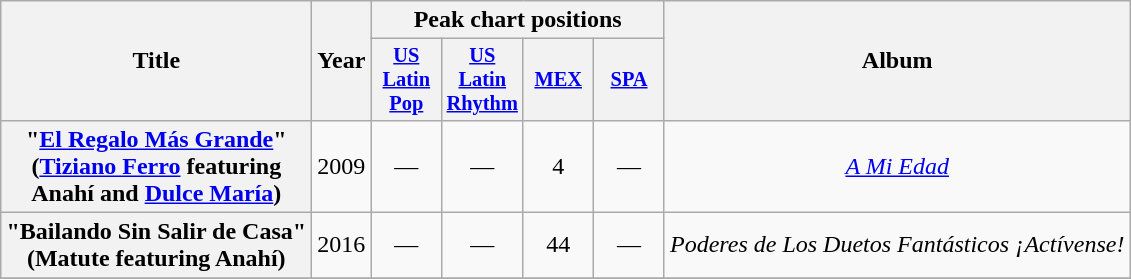<table class="wikitable plainrowheaders" style="text-align:center;" border="1">
<tr>
<th rowspan="2" width="200">Title</th>
<th rowspan="2">Year</th>
<th colspan="4">Peak chart positions</th>
<th rowspan="2">Album</th>
</tr>
<tr>
<th style="width:3em;font-size:85%"><a href='#'>US Latin Pop</a></th>
<th style="width:3em;font-size:85%"><a href='#'>US Latin Rhythm</a></th>
<th style="width:3em;font-size:85%"><a href='#'>MEX</a></th>
<th style="width:3em;font-size:85%"><a href='#'>SPA</a><br></th>
</tr>
<tr>
<th scope="row">"<a href='#'>El Regalo Más Grande</a>" <br><span>(<a href='#'>Tiziano Ferro</a> featuring Anahí and <a href='#'>Dulce María</a>)</span></th>
<td>2009</td>
<td>—</td>
<td>—</td>
<td>4</td>
<td>—</td>
<td><em><a href='#'>A Mi Edad</a></em></td>
</tr>
<tr>
<th scope="row">"Bailando Sin Salir de Casa" <br><span>(Matute featuring Anahí)</span></th>
<td>2016</td>
<td>—</td>
<td>—</td>
<td>44</td>
<td>—</td>
<td><em>Poderes de Los Duetos Fantásticos ¡Actívense!</em></td>
</tr>
<tr>
</tr>
</table>
